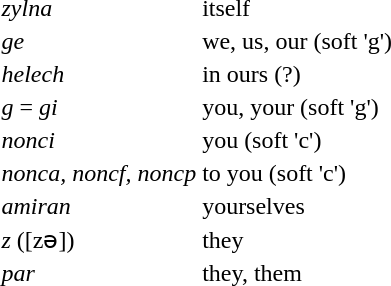<table>
<tr>
<td><em>zylna</em></td>
<td>itself</td>
</tr>
<tr>
<td><em>ge</em></td>
<td>we, us, our (soft 'g')</td>
</tr>
<tr>
<td><em>helech</em></td>
<td>in ours (?)</td>
</tr>
<tr>
<td><em>g</em> = <em>gi</em></td>
<td>you, your (soft 'g')</td>
</tr>
<tr>
<td><em>nonci</em></td>
<td>you (soft 'c')</td>
</tr>
<tr>
<td><em>nonca, noncf, noncp</em></td>
<td>to you (soft 'c')</td>
</tr>
<tr>
<td><em>amiran</em></td>
<td>yourselves</td>
</tr>
<tr>
<td><em>z</em> ([zə])</td>
<td>they</td>
</tr>
<tr>
<td><em>par</em></td>
<td>they, them</td>
</tr>
</table>
